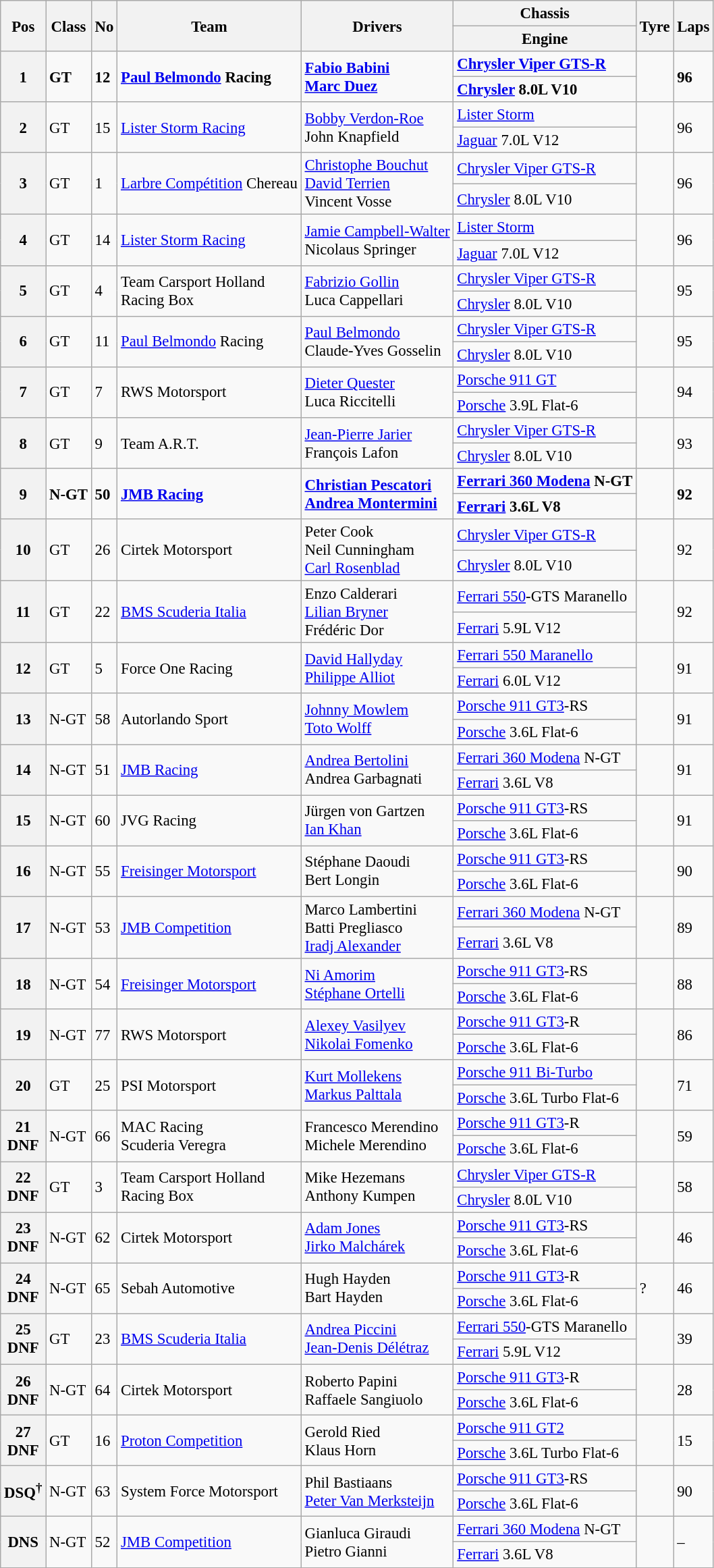<table class="wikitable" style="font-size: 95%;">
<tr>
<th rowspan=2>Pos</th>
<th rowspan=2>Class</th>
<th rowspan=2>No</th>
<th rowspan=2>Team</th>
<th rowspan=2>Drivers</th>
<th>Chassis</th>
<th rowspan=2>Tyre</th>
<th rowspan=2>Laps</th>
</tr>
<tr>
<th>Engine</th>
</tr>
<tr style="font-weight:bold">
<th rowspan=2>1</th>
<td rowspan=2>GT</td>
<td rowspan=2>12</td>
<td rowspan=2> <a href='#'>Paul Belmondo</a> Racing</td>
<td rowspan=2> <a href='#'>Fabio Babini</a><br> <a href='#'>Marc Duez</a></td>
<td><a href='#'>Chrysler Viper GTS-R</a></td>
<td rowspan=2></td>
<td rowspan=2>96</td>
</tr>
<tr style="font-weight:bold">
<td><a href='#'>Chrysler</a> 8.0L V10</td>
</tr>
<tr>
<th rowspan=2>2</th>
<td rowspan=2>GT</td>
<td rowspan=2>15</td>
<td rowspan=2> <a href='#'>Lister Storm Racing</a></td>
<td rowspan=2> <a href='#'>Bobby Verdon-Roe</a><br> John Knapfield</td>
<td><a href='#'>Lister Storm</a></td>
<td rowspan=2></td>
<td rowspan=2>96</td>
</tr>
<tr>
<td><a href='#'>Jaguar</a> 7.0L V12</td>
</tr>
<tr>
<th rowspan=2>3</th>
<td rowspan=2>GT</td>
<td rowspan=2>1</td>
<td rowspan=2> <a href='#'>Larbre Compétition</a> Chereau</td>
<td rowspan=2> <a href='#'>Christophe Bouchut</a><br> <a href='#'>David Terrien</a><br> Vincent Vosse</td>
<td><a href='#'>Chrysler Viper GTS-R</a></td>
<td rowspan=2></td>
<td rowspan=2>96</td>
</tr>
<tr>
<td><a href='#'>Chrysler</a> 8.0L V10</td>
</tr>
<tr>
<th rowspan=2>4</th>
<td rowspan=2>GT</td>
<td rowspan=2>14</td>
<td rowspan=2> <a href='#'>Lister Storm Racing</a></td>
<td rowspan=2> <a href='#'>Jamie Campbell-Walter</a><br> Nicolaus Springer</td>
<td><a href='#'>Lister Storm</a></td>
<td rowspan=2></td>
<td rowspan=2>96</td>
</tr>
<tr>
<td><a href='#'>Jaguar</a> 7.0L V12</td>
</tr>
<tr>
<th rowspan=2>5</th>
<td rowspan=2>GT</td>
<td rowspan=2>4</td>
<td rowspan=2> Team Carsport Holland<br> Racing Box</td>
<td rowspan=2> <a href='#'>Fabrizio Gollin</a><br> Luca Cappellari</td>
<td><a href='#'>Chrysler Viper GTS-R</a></td>
<td rowspan=2></td>
<td rowspan=2>95</td>
</tr>
<tr>
<td><a href='#'>Chrysler</a> 8.0L V10</td>
</tr>
<tr>
<th rowspan=2>6</th>
<td rowspan=2>GT</td>
<td rowspan=2>11</td>
<td rowspan=2> <a href='#'>Paul Belmondo</a> Racing</td>
<td rowspan=2> <a href='#'>Paul Belmondo</a><br> Claude-Yves Gosselin</td>
<td><a href='#'>Chrysler Viper GTS-R</a></td>
<td rowspan=2></td>
<td rowspan=2>95</td>
</tr>
<tr>
<td><a href='#'>Chrysler</a> 8.0L V10</td>
</tr>
<tr>
<th rowspan=2>7</th>
<td rowspan=2>GT</td>
<td rowspan=2>7</td>
<td rowspan=2> RWS Motorsport</td>
<td rowspan=2> <a href='#'>Dieter Quester</a><br> Luca Riccitelli</td>
<td><a href='#'>Porsche 911 GT</a></td>
<td rowspan=2></td>
<td rowspan=2>94</td>
</tr>
<tr>
<td><a href='#'>Porsche</a> 3.9L Flat-6</td>
</tr>
<tr>
<th rowspan=2>8</th>
<td rowspan=2>GT</td>
<td rowspan=2>9</td>
<td rowspan=2> Team A.R.T.</td>
<td rowspan=2> <a href='#'>Jean-Pierre Jarier</a><br> François Lafon</td>
<td><a href='#'>Chrysler Viper GTS-R</a></td>
<td rowspan=2></td>
<td rowspan=2>93</td>
</tr>
<tr>
<td><a href='#'>Chrysler</a> 8.0L V10</td>
</tr>
<tr style="font-weight:bold">
<th rowspan=2>9</th>
<td rowspan=2>N-GT</td>
<td rowspan=2>50</td>
<td rowspan=2> <a href='#'>JMB Racing</a></td>
<td rowspan=2> <a href='#'>Christian Pescatori</a><br> <a href='#'>Andrea Montermini</a></td>
<td><a href='#'>Ferrari 360 Modena</a> N-GT</td>
<td rowspan=2></td>
<td rowspan=2>92</td>
</tr>
<tr style="font-weight:bold">
<td><a href='#'>Ferrari</a> 3.6L V8</td>
</tr>
<tr>
<th rowspan=2>10</th>
<td rowspan=2>GT</td>
<td rowspan=2>26</td>
<td rowspan=2> Cirtek Motorsport</td>
<td rowspan=2> Peter Cook<br> Neil Cunningham<br> <a href='#'>Carl Rosenblad</a></td>
<td><a href='#'>Chrysler Viper GTS-R</a></td>
<td rowspan=2></td>
<td rowspan=2>92</td>
</tr>
<tr>
<td><a href='#'>Chrysler</a> 8.0L V10</td>
</tr>
<tr>
<th rowspan=2>11</th>
<td rowspan=2>GT</td>
<td rowspan=2>22</td>
<td rowspan=2> <a href='#'>BMS Scuderia Italia</a></td>
<td rowspan=2> Enzo Calderari<br> <a href='#'>Lilian Bryner</a><br> Frédéric Dor</td>
<td><a href='#'>Ferrari 550</a>-GTS Maranello</td>
<td rowspan=2></td>
<td rowspan=2>92</td>
</tr>
<tr>
<td><a href='#'>Ferrari</a> 5.9L V12</td>
</tr>
<tr>
<th rowspan=2>12</th>
<td rowspan=2>GT</td>
<td rowspan=2>5</td>
<td rowspan=2> Force One Racing</td>
<td rowspan=2> <a href='#'>David Hallyday</a><br> <a href='#'>Philippe Alliot</a></td>
<td><a href='#'>Ferrari 550 Maranello</a></td>
<td rowspan=2></td>
<td rowspan=2>91</td>
</tr>
<tr>
<td><a href='#'>Ferrari</a> 6.0L V12</td>
</tr>
<tr>
<th rowspan=2>13</th>
<td rowspan=2>N-GT</td>
<td rowspan=2>58</td>
<td rowspan=2> Autorlando Sport</td>
<td rowspan=2> <a href='#'>Johnny Mowlem</a><br> <a href='#'>Toto Wolff</a></td>
<td><a href='#'>Porsche 911 GT3</a>-RS</td>
<td rowspan=2></td>
<td rowspan=2>91</td>
</tr>
<tr>
<td><a href='#'>Porsche</a> 3.6L Flat-6</td>
</tr>
<tr>
<th rowspan=2>14</th>
<td rowspan=2>N-GT</td>
<td rowspan=2>51</td>
<td rowspan=2> <a href='#'>JMB Racing</a></td>
<td rowspan=2> <a href='#'>Andrea Bertolini</a><br> Andrea Garbagnati</td>
<td><a href='#'>Ferrari 360 Modena</a> N-GT</td>
<td rowspan=2></td>
<td rowspan=2>91</td>
</tr>
<tr>
<td><a href='#'>Ferrari</a> 3.6L V8</td>
</tr>
<tr>
<th rowspan=2>15</th>
<td rowspan=2>N-GT</td>
<td rowspan=2>60</td>
<td rowspan=2> JVG Racing</td>
<td rowspan=2> Jürgen von Gartzen<br> <a href='#'>Ian Khan</a></td>
<td><a href='#'>Porsche 911 GT3</a>-RS</td>
<td rowspan=2></td>
<td rowspan=2>91</td>
</tr>
<tr>
<td><a href='#'>Porsche</a> 3.6L Flat-6</td>
</tr>
<tr>
<th rowspan=2>16</th>
<td rowspan=2>N-GT</td>
<td rowspan=2>55</td>
<td rowspan=2> <a href='#'>Freisinger Motorsport</a></td>
<td rowspan=2> Stéphane Daoudi<br> Bert Longin</td>
<td><a href='#'>Porsche 911 GT3</a>-RS</td>
<td rowspan=2></td>
<td rowspan=2>90</td>
</tr>
<tr>
<td><a href='#'>Porsche</a> 3.6L Flat-6</td>
</tr>
<tr>
<th rowspan=2>17</th>
<td rowspan=2>N-GT</td>
<td rowspan=2>53</td>
<td rowspan=2> <a href='#'>JMB Competition</a></td>
<td rowspan=2> Marco Lambertini<br> Batti Pregliasco<br> <a href='#'>Iradj Alexander</a></td>
<td><a href='#'>Ferrari 360 Modena</a> N-GT</td>
<td rowspan=2></td>
<td rowspan=2>89</td>
</tr>
<tr>
<td><a href='#'>Ferrari</a> 3.6L V8</td>
</tr>
<tr>
<th rowspan=2>18</th>
<td rowspan=2>N-GT</td>
<td rowspan=2>54</td>
<td rowspan=2> <a href='#'>Freisinger Motorsport</a></td>
<td rowspan=2> <a href='#'>Ni Amorim</a><br> <a href='#'>Stéphane Ortelli</a></td>
<td><a href='#'>Porsche 911 GT3</a>-RS</td>
<td rowspan=2></td>
<td rowspan=2>88</td>
</tr>
<tr>
<td><a href='#'>Porsche</a> 3.6L Flat-6</td>
</tr>
<tr>
<th rowspan=2>19</th>
<td rowspan=2>N-GT</td>
<td rowspan=2>77</td>
<td rowspan=2> RWS Motorsport</td>
<td rowspan=2> <a href='#'>Alexey Vasilyev</a><br> <a href='#'>Nikolai Fomenko</a></td>
<td><a href='#'>Porsche 911 GT3</a>-R</td>
<td rowspan=2></td>
<td rowspan=2>86</td>
</tr>
<tr>
<td><a href='#'>Porsche</a> 3.6L Flat-6</td>
</tr>
<tr>
<th rowspan=2>20</th>
<td rowspan=2>GT</td>
<td rowspan=2>25</td>
<td rowspan=2> PSI Motorsport</td>
<td rowspan=2> <a href='#'>Kurt Mollekens</a><br> <a href='#'>Markus Palttala</a></td>
<td><a href='#'>Porsche 911 Bi-Turbo</a></td>
<td rowspan=2></td>
<td rowspan=2>71</td>
</tr>
<tr>
<td><a href='#'>Porsche</a> 3.6L Turbo Flat-6</td>
</tr>
<tr>
<th rowspan=2>21<br>DNF</th>
<td rowspan=2>N-GT</td>
<td rowspan=2>66</td>
<td rowspan=2> MAC Racing<br> Scuderia Veregra</td>
<td rowspan=2> Francesco Merendino<br> Michele Merendino</td>
<td><a href='#'>Porsche 911 GT3</a>-R</td>
<td rowspan=2></td>
<td rowspan=2>59</td>
</tr>
<tr>
<td><a href='#'>Porsche</a> 3.6L Flat-6</td>
</tr>
<tr>
<th rowspan=2>22<br>DNF</th>
<td rowspan=2>GT</td>
<td rowspan=2>3</td>
<td rowspan=2> Team Carsport Holland<br> Racing Box</td>
<td rowspan=2> Mike Hezemans<br> Anthony Kumpen</td>
<td><a href='#'>Chrysler Viper GTS-R</a></td>
<td rowspan=2></td>
<td rowspan=2>58</td>
</tr>
<tr>
<td><a href='#'>Chrysler</a> 8.0L V10</td>
</tr>
<tr>
<th rowspan=2>23<br>DNF</th>
<td rowspan=2>N-GT</td>
<td rowspan=2>62</td>
<td rowspan=2> Cirtek Motorsport</td>
<td rowspan=2> <a href='#'>Adam Jones</a><br> <a href='#'>Jirko Malchárek</a></td>
<td><a href='#'>Porsche 911 GT3</a>-RS</td>
<td rowspan=2></td>
<td rowspan=2>46</td>
</tr>
<tr>
<td><a href='#'>Porsche</a> 3.6L Flat-6</td>
</tr>
<tr>
<th rowspan=2>24<br>DNF</th>
<td rowspan=2>N-GT</td>
<td rowspan=2>65</td>
<td rowspan=2> Sebah Automotive</td>
<td rowspan=2> Hugh Hayden<br> Bart Hayden</td>
<td><a href='#'>Porsche 911 GT3</a>-R</td>
<td rowspan=2>?</td>
<td rowspan=2>46</td>
</tr>
<tr>
<td><a href='#'>Porsche</a> 3.6L Flat-6</td>
</tr>
<tr>
<th rowspan=2>25<br>DNF</th>
<td rowspan=2>GT</td>
<td rowspan=2>23</td>
<td rowspan=2> <a href='#'>BMS Scuderia Italia</a></td>
<td rowspan=2> <a href='#'>Andrea Piccini</a><br> <a href='#'>Jean-Denis Délétraz</a></td>
<td><a href='#'>Ferrari 550</a>-GTS Maranello</td>
<td rowspan=2></td>
<td rowspan=2>39</td>
</tr>
<tr>
<td><a href='#'>Ferrari</a> 5.9L V12</td>
</tr>
<tr>
<th rowspan=2>26<br>DNF</th>
<td rowspan=2>N-GT</td>
<td rowspan=2>64</td>
<td rowspan=2> Cirtek Motorsport</td>
<td rowspan=2> Roberto Papini<br> Raffaele Sangiuolo</td>
<td><a href='#'>Porsche 911 GT3</a>-R</td>
<td rowspan=2></td>
<td rowspan=2>28</td>
</tr>
<tr>
<td><a href='#'>Porsche</a> 3.6L Flat-6</td>
</tr>
<tr>
<th rowspan=2>27<br>DNF</th>
<td rowspan=2>GT</td>
<td rowspan=2>16</td>
<td rowspan=2> <a href='#'>Proton Competition</a></td>
<td rowspan=2> Gerold Ried<br> Klaus Horn</td>
<td><a href='#'>Porsche 911 GT2</a></td>
<td rowspan=2></td>
<td rowspan=2>15</td>
</tr>
<tr>
<td><a href='#'>Porsche</a> 3.6L Turbo Flat-6</td>
</tr>
<tr>
<th rowspan=2>DSQ<sup>†</sup></th>
<td rowspan=2>N-GT</td>
<td rowspan=2>63</td>
<td rowspan=2> System Force Motorsport</td>
<td rowspan=2> Phil Bastiaans<br> <a href='#'>Peter Van Merksteijn</a></td>
<td><a href='#'>Porsche 911 GT3</a>-RS</td>
<td rowspan=2></td>
<td rowspan=2>90</td>
</tr>
<tr>
<td><a href='#'>Porsche</a> 3.6L Flat-6</td>
</tr>
<tr>
<th rowspan=2>DNS</th>
<td rowspan=2>N-GT</td>
<td rowspan=2>52</td>
<td rowspan=2> <a href='#'>JMB Competition</a></td>
<td rowspan=2> Gianluca Giraudi<br> Pietro Gianni</td>
<td><a href='#'>Ferrari 360 Modena</a> N-GT</td>
<td rowspan=2></td>
<td rowspan=2>–</td>
</tr>
<tr>
<td><a href='#'>Ferrari</a> 3.6L V8</td>
</tr>
</table>
